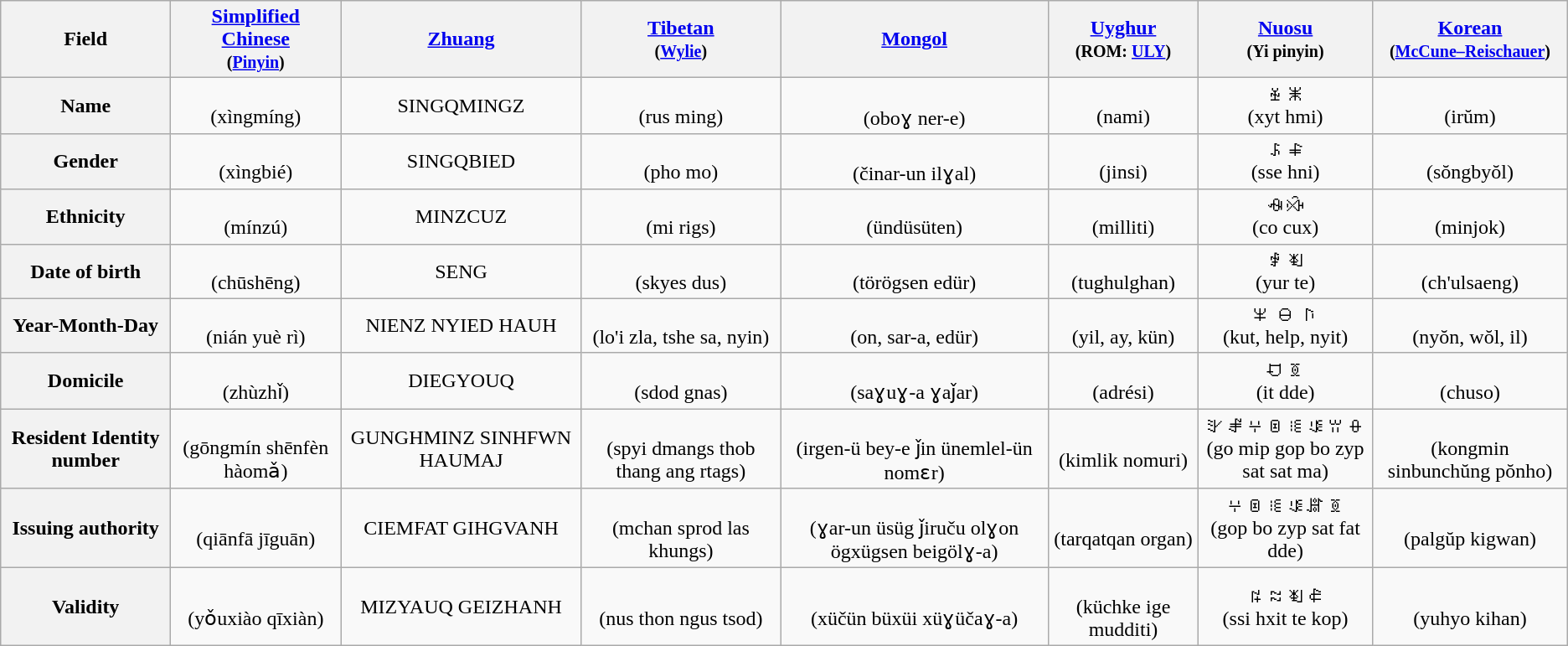<table class="wikitable">
<tr style="text-align: center;">
<th>Field</th>
<th><a href='#'>Simplified Chinese</a><br><small>(<a href='#'>Pinyin</a>)</small></th>
<th><a href='#'>Zhuang</a></th>
<th><a href='#'>Tibetan</a><br><small>(<a href='#'>Wylie</a>)</small></th>
<th><a href='#'>Mongol</a></th>
<th><a href='#'>Uyghur</a><br><small>(ROM: <a href='#'>ULY</a>)</small></th>
<th><a href='#'>Nuosu</a><br><small>(Yi pinyin)</small></th>
<th><a href='#'>Korean</a><br><small>(<a href='#'>McCune–Reischauer</a>)</small></th>
</tr>
<tr style="text-align: center;">
<th>Name</th>
<td><br>(xìngmíng)</td>
<td>SINGQMINGZ</td>
<td><br>(rus ming)</td>
<td><br>(oboɣ ner-e)</td>
<td><br>(nami)</td>
<td>ꑫꂓ<br>(xyt hmi)</td>
<td><br>(irŭm)</td>
</tr>
<tr style="text-align: center;">
<th>Gender</th>
<td><br>(xìngbié)</td>
<td>SINGQBIED</td>
<td><br>(pho mo)</td>
<td><br>(činar-un ilɣal)</td>
<td><br>(jinsi)</td>
<td>ꌺꅪ<br>(sse hni)</td>
<td><br>(sŏngbyŏl)</td>
</tr>
<tr style="text-align: center;">
<th>Ethnicity</th>
<td><br>(mínzú)</td>
<td>MINZCUZ</td>
<td><br>(mi rigs)</td>
<td><br>(ündüsüten)</td>
<td><br>(milliti)</td>
<td>ꊿꋅ<br>(co cux)</td>
<td><br>(minjok)</td>
</tr>
<tr style="text-align: center;">
<th>Date of birth</th>
<td><br>(chūshēng)</td>
<td>SENG</td>
<td><br>(skyes dus)</td>
<td><br>(törögsen edür)</td>
<td><br>(tughulghan)</td>
<td>ꒆꄮ<br>(yur te)</td>
<td><br>(ch'ulsaeng)</td>
</tr>
<tr style="text-align: center;">
<th>Year-Month-Day</th>
<td><br>(nián yuè rì)</td>
<td>NIENZ NYIED HAUH</td>
<td>  <br>(lo'i zla, tshe sa, nyin)</td>
<td><br>(on, sar-a, edür)</td>
<td><br>(yil, ay, kün)</td>
<td>ꈎ ꆪ ꑍ<br>(kut, help, nyit)</td>
<td><br>(nyŏn, wŏl, il)</td>
</tr>
<tr style="text-align: center;">
<th>Domicile</th>
<td><br>(zhùzhǐ)</td>
<td>DIEGYOUQ</td>
<td><br>(sdod gnas)</td>
<td><br>(saɣuɣ-a ɣaǰar)</td>
<td><br>(adrési)</td>
<td>ꀀꅉ<br>(it dde)</td>
<td><br>(chuso)</td>
</tr>
<tr style="text-align: center;">
<th>Resident Identity number</th>
<td><br>(gōngmín shēnfèn hàomǎ)</td>
<td>GUNGHMINZ SINHFWN HAUMAJ</td>
<td><br>(spyi dmangs thob thang ang rtags)</td>
<td><br>(irgen-ü bey-e ǰin ünemlel-ün nomɛr)</td>
<td><br>(kimlik nomuri)</td>
<td>ꇬꂱꇭꀧꊫꌐꀕꂷ<br>(go mip gop bo zyp sat sat ma)</td>
<td><br>(kongmin sinbunchŭng pŏnho)</td>
</tr>
<tr style="text-align: center;">
<th>Issuing authority</th>
<td><br>(qiānfā jīguān)</td>
<td>CIEMFAT GIHGVANH</td>
<td><br>(mchan sprod las khungs)</td>
<td><br>(ɣar-un üsüg ǰiruču olɣon ögxügsen beigölɣ-a)</td>
<td><br>(tarqatqan organ)</td>
<td>ꇭꀧꊫꌐꃑꅉ<br>(gop bo zyp sat fat dde)</td>
<td><br>(palgŭp kigwan)</td>
</tr>
<tr style="text-align: center;">
<th>Validity</th>
<td><br>(yǒuxiào qīxiàn)</td>
<td>MIZYAUQ GEIZHANH</td>
<td><br>(nus thon ngus tsod)</td>
<td><br>(xüčün büxüi xüɣüčaɣ-a)</td>
<td><br>(küchke ige mudditi)</td>
<td>ꌬꉆꄮꈉ<br>(ssi hxit te kop)</td>
<td><br>(yuhyo kihan)</td>
</tr>
</table>
